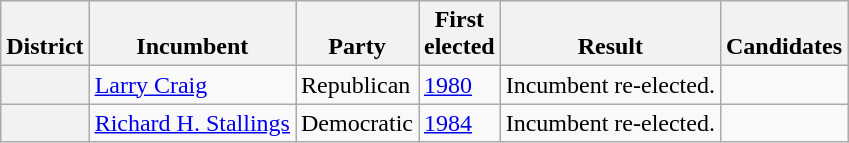<table class=wikitable>
<tr valign=bottom>
<th>District</th>
<th>Incumbent</th>
<th>Party</th>
<th>First<br>elected</th>
<th>Result</th>
<th>Candidates</th>
</tr>
<tr>
<th></th>
<td><a href='#'>Larry Craig</a></td>
<td>Republican</td>
<td><a href='#'>1980</a></td>
<td>Incumbent re-elected.</td>
<td nowrap></td>
</tr>
<tr>
<th></th>
<td><a href='#'>Richard H. Stallings</a></td>
<td>Democratic</td>
<td><a href='#'>1984</a></td>
<td>Incumbent re-elected.</td>
<td nowrap></td>
</tr>
</table>
